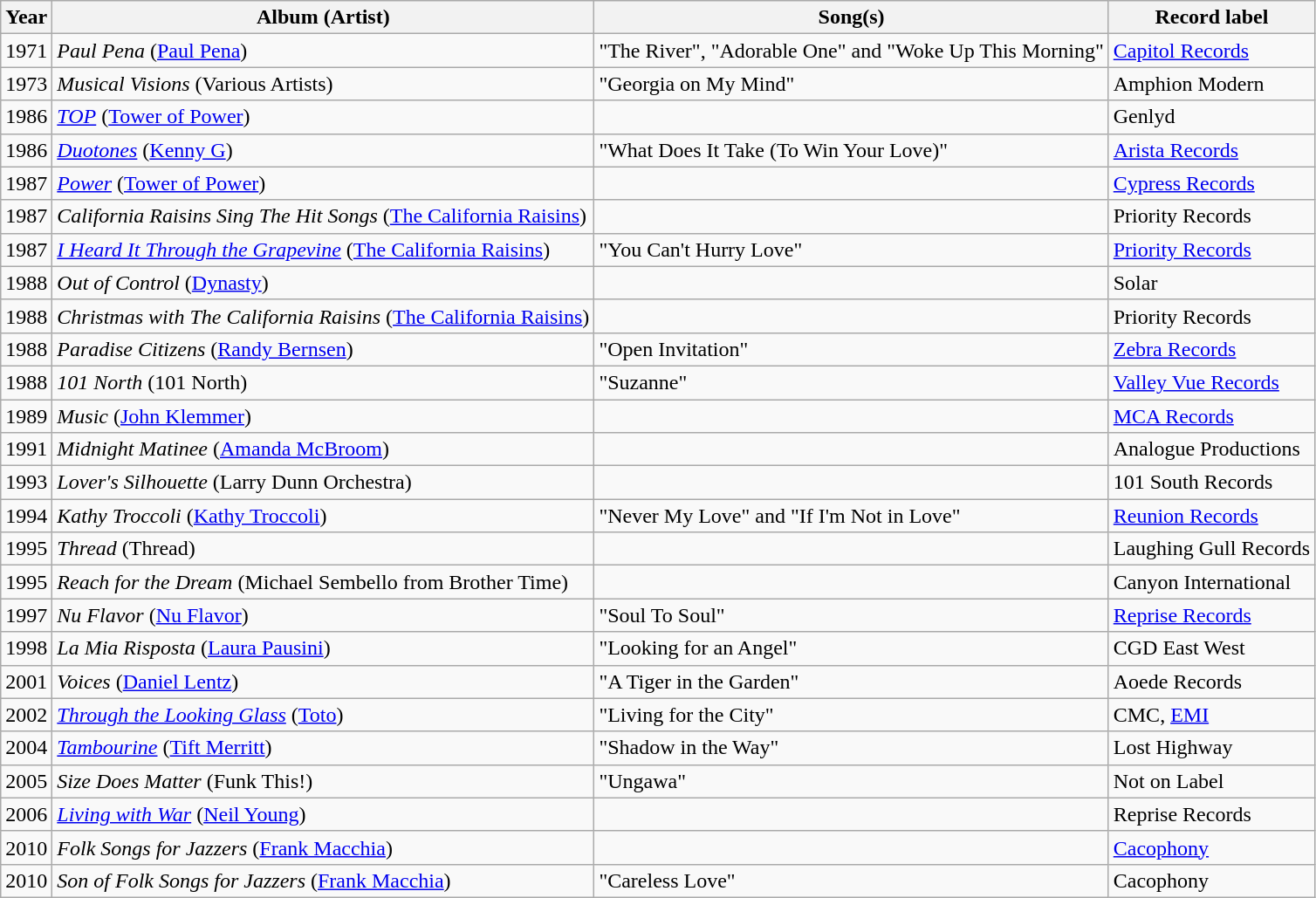<table class="wikitable sortable">
<tr>
<th>Year</th>
<th>Album (Artist)</th>
<th>Song(s)</th>
<th>Record label</th>
</tr>
<tr>
<td>1971</td>
<td><em>Paul Pena</em> (<a href='#'>Paul Pena</a>)</td>
<td>"The River", "Adorable One" and "Woke Up This Morning"</td>
<td><a href='#'>Capitol Records</a></td>
</tr>
<tr>
<td>1973</td>
<td><em>Musical Visions</em> (Various Artists)</td>
<td>"Georgia on My Mind"</td>
<td>Amphion Modern</td>
</tr>
<tr>
<td>1986</td>
<td><em><a href='#'>TOP</a></em> (<a href='#'>Tower of Power</a>)</td>
<td></td>
<td>Genlyd</td>
</tr>
<tr>
<td>1986</td>
<td><em><a href='#'>Duotones</a></em> (<a href='#'>Kenny G</a>)</td>
<td>"What Does It Take (To Win Your Love)"</td>
<td><a href='#'>Arista Records</a></td>
</tr>
<tr>
<td>1987</td>
<td><em><a href='#'>Power</a></em> (<a href='#'>Tower of Power</a>)</td>
<td></td>
<td><a href='#'>Cypress Records</a></td>
</tr>
<tr>
<td>1987</td>
<td><em>California Raisins Sing The Hit Songs</em> (<a href='#'>The California Raisins</a>)</td>
<td></td>
<td>Priority Records</td>
</tr>
<tr>
<td>1987</td>
<td><em><a href='#'>I Heard It Through the Grapevine</a></em> (<a href='#'>The California Raisins</a>)</td>
<td>"You Can't Hurry Love"</td>
<td><a href='#'>Priority Records</a></td>
</tr>
<tr>
<td>1988</td>
<td><em>Out of Control</em> (<a href='#'>Dynasty</a>)</td>
<td></td>
<td>Solar</td>
</tr>
<tr>
<td>1988</td>
<td><em>Christmas with The California Raisins</em> (<a href='#'>The California Raisins</a>)</td>
<td></td>
<td>Priority Records</td>
</tr>
<tr>
<td>1988</td>
<td><em>Paradise Citizens</em> (<a href='#'>Randy Bernsen</a>)</td>
<td>"Open Invitation"</td>
<td><a href='#'>Zebra Records</a></td>
</tr>
<tr>
<td>1988</td>
<td><em>101 North</em> (101 North)</td>
<td>"Suzanne"</td>
<td><a href='#'>Valley Vue Records</a></td>
</tr>
<tr>
<td>1989</td>
<td><em>Music</em> (<a href='#'>John Klemmer</a>)</td>
<td></td>
<td><a href='#'>MCA Records</a></td>
</tr>
<tr>
<td>1991</td>
<td><em>Midnight Matinee</em> (<a href='#'>Amanda McBroom</a>)</td>
<td></td>
<td>Analogue Productions</td>
</tr>
<tr>
<td>1993</td>
<td><em>Lover's Silhouette</em> (Larry Dunn Orchestra)</td>
<td></td>
<td>101 South Records</td>
</tr>
<tr>
<td>1994</td>
<td><em>Kathy Troccoli</em> (<a href='#'>Kathy Troccoli</a>)</td>
<td>"Never My Love" and "If I'm Not in Love"</td>
<td><a href='#'>Reunion Records</a></td>
</tr>
<tr>
<td>1995</td>
<td><em>Thread</em> (Thread)</td>
<td></td>
<td>Laughing Gull Records</td>
</tr>
<tr>
<td>1995</td>
<td><em>Reach for the Dream</em> (Michael Sembello from Brother Time)</td>
<td></td>
<td>Canyon International</td>
</tr>
<tr>
<td>1997</td>
<td><em>Nu Flavor</em> (<a href='#'>Nu Flavor</a>)</td>
<td>"Soul To Soul"</td>
<td><a href='#'>Reprise Records</a></td>
</tr>
<tr>
<td>1998</td>
<td><em>La Mia Risposta</em> (<a href='#'>Laura Pausini</a>)</td>
<td>"Looking for an Angel"</td>
<td>CGD East West</td>
</tr>
<tr>
<td>2001</td>
<td><em>Voices</em> (<a href='#'>Daniel Lentz</a>)</td>
<td>"A Tiger in the Garden"</td>
<td>Aoede Records</td>
</tr>
<tr>
<td>2002</td>
<td><em><a href='#'>Through the Looking Glass</a></em> (<a href='#'>Toto</a>)</td>
<td>"Living for the City"</td>
<td>CMC, <a href='#'>EMI</a></td>
</tr>
<tr>
<td>2004</td>
<td><em><a href='#'>Tambourine</a></em> (<a href='#'>Tift Merritt</a>)</td>
<td>"Shadow in the Way"</td>
<td>Lost Highway</td>
</tr>
<tr>
<td>2005</td>
<td><em>Size Does Matter</em> (Funk This!)</td>
<td>"Ungawa"</td>
<td>Not on Label</td>
</tr>
<tr>
<td>2006</td>
<td><em><a href='#'>Living with War</a></em> (<a href='#'>Neil Young</a>)</td>
<td></td>
<td>Reprise Records</td>
</tr>
<tr>
<td>2010</td>
<td><em>Folk Songs for Jazzers</em> (<a href='#'>Frank Macchia</a>)</td>
<td></td>
<td><a href='#'>Cacophony</a></td>
</tr>
<tr>
<td>2010</td>
<td><em>Son of Folk Songs for Jazzers</em> (<a href='#'>Frank Macchia</a>)</td>
<td>"Careless Love"</td>
<td>Cacophony</td>
</tr>
</table>
